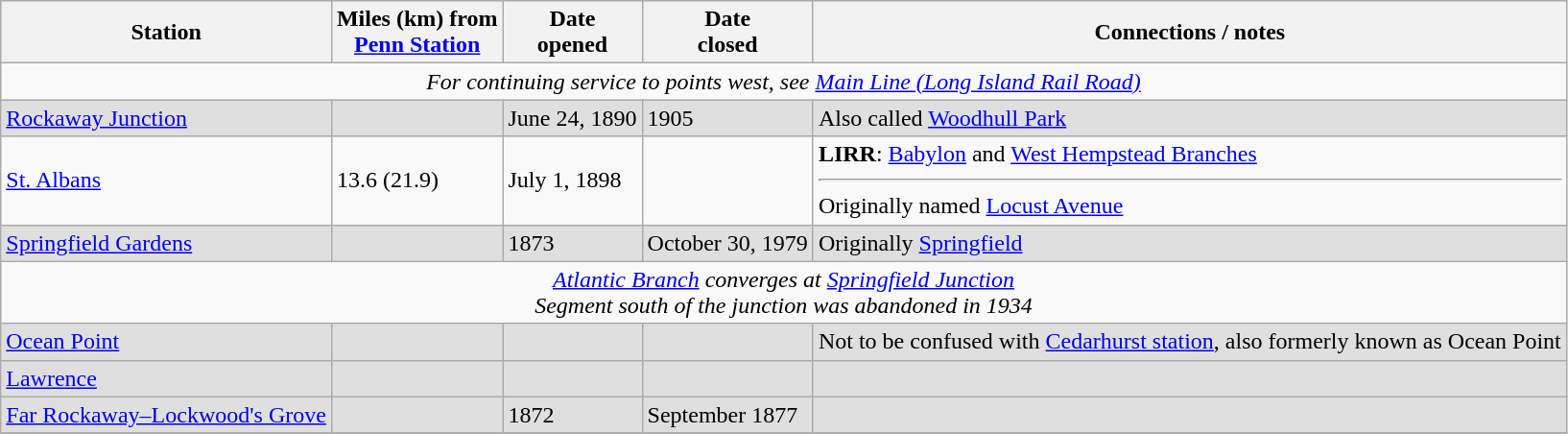<table class="wikitable">
<tr>
<th>Station</th>
<th>Miles (km) from<br><a href='#'>Penn Station</a></th>
<th>Date<br>opened</th>
<th>Date<br>closed</th>
<th>Connections / notes</th>
</tr>
<tr>
<td colspan="5" align="center"><em>For continuing service to points west, see <a href='#'>Main Line (Long Island Rail Road)</a></em></td>
</tr>
<tr bgcolor=dfdfdf>
<td><a href='#'>Rockaway Junction</a></td>
<td></td>
<td>June 24, 1890</td>
<td>1905</td>
<td>Also called <a href='#'>Woodhull Park</a></td>
</tr>
<tr>
<td><a href='#'>St. Albans</a></td>
<td>13.6 (21.9)</td>
<td>July 1, 1898</td>
<td></td>
<td> <strong>LIRR</strong>: <a href='#'>Babylon</a> and <a href='#'>West Hempstead Branches</a><hr>Originally named <a href='#'>Locust Avenue</a></td>
</tr>
<tr bgcolor=dfdfdf>
<td><a href='#'>Springfield Gardens</a></td>
<td></td>
<td>1873</td>
<td>October 30, 1979</td>
<td>Originally <a href='#'>Springfield</a></td>
</tr>
<tr>
<td colspan="5" align="center"><em><a href='#'>Atlantic Branch</a> converges at <a href='#'>Springfield Junction</a><br>Segment south of the junction was abandoned in 1934</em></td>
</tr>
<tr bgcolor=dfdfdf>
<td><a href='#'>Ocean Point</a></td>
<td></td>
<td></td>
<td></td>
<td>Not to be confused with <a href='#'>Cedarhurst station</a>, also formerly known as Ocean Point</td>
</tr>
<tr bgcolor=dfdfdf>
<td><a href='#'>Lawrence</a></td>
<td></td>
<td></td>
<td></td>
<td></td>
</tr>
<tr bgcolor=dfdfdf>
<td><a href='#'>Far Rockaway–Lockwood's Grove</a></td>
<td></td>
<td>1872</td>
<td>September 1877</td>
<td></td>
</tr>
<tr>
</tr>
</table>
